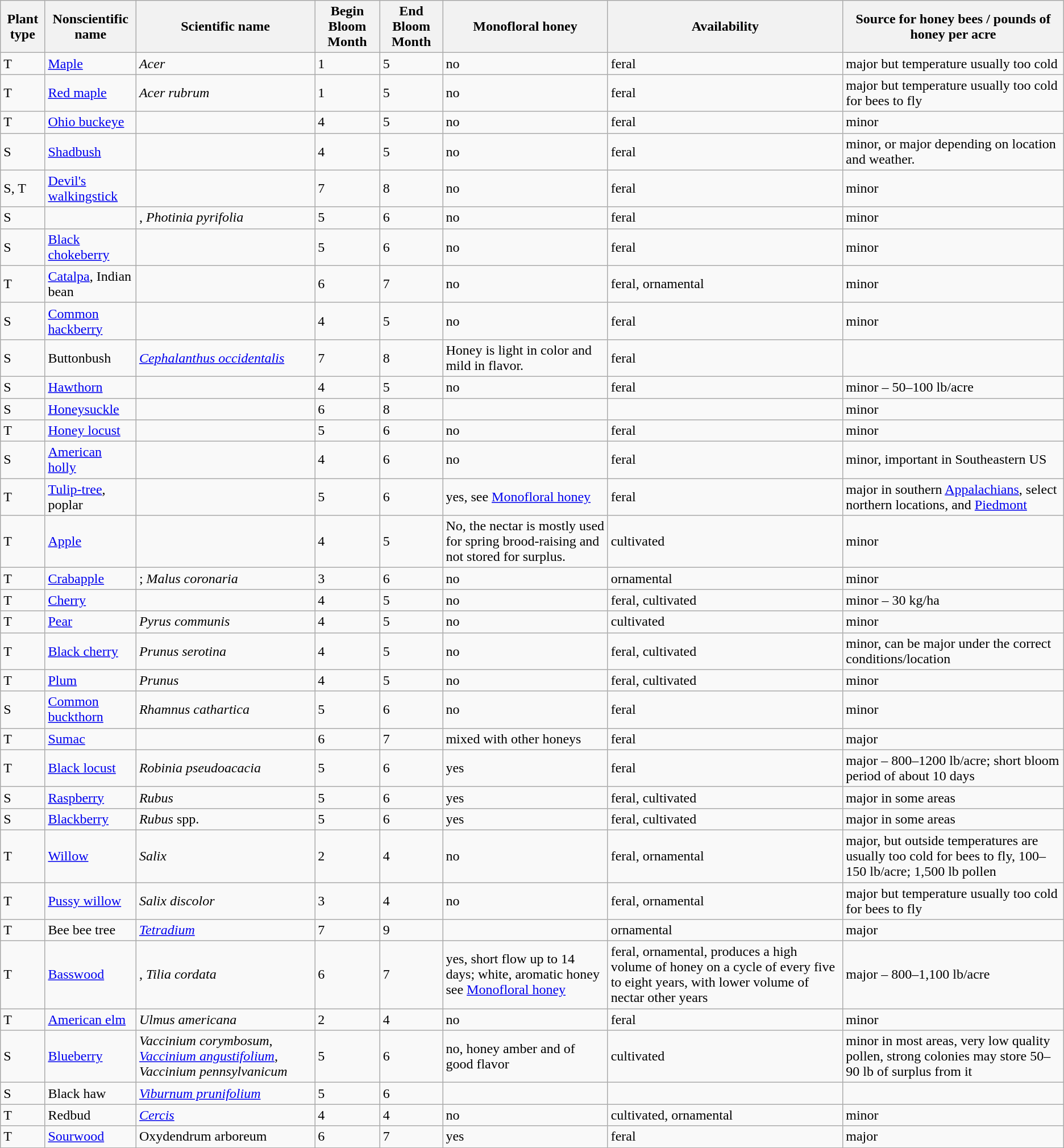<table class="wikitable sortable sticky-header">
<tr>
<th>Plant type</th>
<th>Nonscientific name</th>
<th>Scientific name</th>
<th>Begin Bloom Month</th>
<th>End Bloom Month</th>
<th>Monofloral honey</th>
<th>Availability</th>
<th>Source for honey bees / pounds of honey per acre</th>
</tr>
<tr>
<td>T</td>
<td><a href='#'>Maple</a></td>
<td><em>Acer</em></td>
<td>1</td>
<td>5</td>
<td>no</td>
<td>feral</td>
<td>major but temperature usually too cold</td>
</tr>
<tr>
<td>T</td>
<td><a href='#'>Red maple</a></td>
<td><em>Acer rubrum</em></td>
<td>1</td>
<td>5</td>
<td>no</td>
<td>feral</td>
<td>major but temperature usually too cold for bees to fly</td>
</tr>
<tr>
<td>T</td>
<td><a href='#'>Ohio buckeye</a></td>
<td></td>
<td>4</td>
<td>5</td>
<td>no</td>
<td>feral</td>
<td>minor</td>
</tr>
<tr>
<td>S</td>
<td><a href='#'>Shadbush</a></td>
<td><em></em></td>
<td>4</td>
<td>5</td>
<td>no</td>
<td>feral</td>
<td>minor, or major depending on location and weather.</td>
</tr>
<tr>
<td>S, T</td>
<td><a href='#'>Devil's walkingstick</a></td>
<td><em></em></td>
<td>7</td>
<td>8</td>
<td>no</td>
<td>feral</td>
<td>minor</td>
</tr>
<tr>
<td>S</td>
<td></td>
<td><em></em>, <em>Photinia pyrifolia</em></td>
<td>5</td>
<td>6</td>
<td>no</td>
<td>feral</td>
<td>minor</td>
</tr>
<tr>
<td>S</td>
<td><a href='#'>Black chokeberry</a></td>
<td><em></em></td>
<td>5</td>
<td>6</td>
<td>no</td>
<td>feral</td>
<td>minor</td>
</tr>
<tr>
<td>T</td>
<td><a href='#'>Catalpa</a>, Indian bean</td>
<td><em></em></td>
<td>6</td>
<td>7</td>
<td>no</td>
<td>feral, ornamental</td>
<td>minor</td>
</tr>
<tr>
<td>S</td>
<td><a href='#'>Common hackberry</a></td>
<td><em></em></td>
<td>4</td>
<td>5</td>
<td>no</td>
<td>feral</td>
<td>minor</td>
</tr>
<tr>
<td>S</td>
<td>Buttonbush</td>
<td><em><a href='#'>Cephalanthus occidentalis</a></em></td>
<td>7</td>
<td>8</td>
<td>Honey is light in color and mild in flavor.</td>
<td>feral</td>
<td></td>
</tr>
<tr>
<td>S</td>
<td><a href='#'>Hawthorn</a></td>
<td><em></em></td>
<td>4</td>
<td>5</td>
<td>no</td>
<td>feral</td>
<td>minor – 50–100 lb/acre</td>
</tr>
<tr>
<td>S</td>
<td><a href='#'>Honeysuckle</a></td>
<td><em></em></td>
<td>6</td>
<td>8</td>
<td></td>
<td></td>
<td>minor</td>
</tr>
<tr>
<td>T</td>
<td><a href='#'>Honey locust</a></td>
<td><em></em></td>
<td>5</td>
<td>6</td>
<td>no</td>
<td>feral</td>
<td>minor</td>
</tr>
<tr>
<td>S</td>
<td><a href='#'>American holly</a></td>
<td><em></em></td>
<td>4</td>
<td>6</td>
<td>no</td>
<td>feral</td>
<td>minor, important in Southeastern US</td>
</tr>
<tr>
<td>T</td>
<td><a href='#'>Tulip-tree</a>, poplar</td>
<td><em></em></td>
<td>5</td>
<td>6</td>
<td>yes, see <a href='#'>Monofloral honey</a></td>
<td>feral</td>
<td>major in southern <a href='#'>Appalachians</a>, select northern locations, and <a href='#'>Piedmont</a></td>
</tr>
<tr>
<td>T</td>
<td><a href='#'>Apple</a></td>
<td><em></em></td>
<td>4</td>
<td>5</td>
<td>No, the nectar is mostly used for spring brood-raising and not stored for surplus.</td>
<td>cultivated</td>
<td>minor</td>
</tr>
<tr>
<td>T</td>
<td><a href='#'>Crabapple</a></td>
<td><em></em>; <em>Malus coronaria</em></td>
<td>3</td>
<td>6</td>
<td>no</td>
<td>ornamental</td>
<td>minor</td>
</tr>
<tr>
<td>T</td>
<td><a href='#'>Cherry</a></td>
<td><em></em></td>
<td>4</td>
<td>5</td>
<td>no</td>
<td>feral, cultivated</td>
<td>minor – 30 kg/ha</td>
</tr>
<tr>
<td>T</td>
<td><a href='#'>Pear</a></td>
<td><em>Pyrus communis</em></td>
<td>4</td>
<td>5</td>
<td>no</td>
<td>cultivated</td>
<td>minor</td>
</tr>
<tr>
<td>T</td>
<td><a href='#'>Black cherry</a></td>
<td><em>Prunus serotina</em></td>
<td>4</td>
<td>5</td>
<td>no</td>
<td>feral, cultivated</td>
<td>minor, can be major under the correct conditions/location</td>
</tr>
<tr>
<td>T</td>
<td><a href='#'>Plum</a></td>
<td><em>Prunus</em></td>
<td>4</td>
<td>5</td>
<td>no</td>
<td>feral, cultivated</td>
<td>minor</td>
</tr>
<tr>
<td>S</td>
<td><a href='#'>Common buckthorn</a></td>
<td><em>Rhamnus cathartica</em></td>
<td>5</td>
<td>6</td>
<td>no</td>
<td>feral</td>
<td>minor</td>
</tr>
<tr>
<td>T</td>
<td><a href='#'>Sumac</a></td>
<td><em></em></td>
<td>6</td>
<td>7</td>
<td>mixed with other honeys</td>
<td>feral</td>
<td>major</td>
</tr>
<tr>
<td>T</td>
<td><a href='#'>Black locust</a></td>
<td><em>Robinia pseudoacacia</em></td>
<td>5</td>
<td>6</td>
<td>yes</td>
<td>feral</td>
<td>major – 800–1200 lb/acre; short bloom period of about 10 days</td>
</tr>
<tr>
<td>S</td>
<td><a href='#'>Raspberry</a></td>
<td><em>Rubus</em></td>
<td>5</td>
<td>6</td>
<td>yes</td>
<td>feral, cultivated</td>
<td>major in some areas</td>
</tr>
<tr>
<td>S</td>
<td><a href='#'>Blackberry</a></td>
<td><em>Rubus</em> spp.</td>
<td>5</td>
<td>6</td>
<td>yes</td>
<td>feral, cultivated</td>
<td>major in some areas</td>
</tr>
<tr>
<td>T</td>
<td><a href='#'>Willow</a></td>
<td><em>Salix</em></td>
<td>2</td>
<td>4</td>
<td>no</td>
<td>feral, ornamental</td>
<td>major, but outside temperatures are usually too cold for bees to fly,  100–150 lb/acre; 1,500 lb pollen</td>
</tr>
<tr>
<td>T</td>
<td><a href='#'>Pussy willow</a></td>
<td><em>Salix discolor</em></td>
<td>3</td>
<td>4</td>
<td>no</td>
<td>feral, ornamental</td>
<td>major but temperature usually too cold for bees to fly</td>
</tr>
<tr>
<td>T</td>
<td>Bee bee tree</td>
<td><em><a href='#'>Tetradium</a></em></td>
<td>7</td>
<td>9</td>
<td></td>
<td>ornamental</td>
<td>major</td>
</tr>
<tr>
<td>T</td>
<td><a href='#'>Basswood</a></td>
<td><em></em>, <em>Tilia cordata</em></td>
<td>6</td>
<td>7</td>
<td>yes, short flow up to 14 days; white, aromatic honey see <a href='#'>Monofloral honey</a></td>
<td>feral, ornamental,  produces a high volume of honey on a cycle of every five to eight years, with lower volume of nectar other years</td>
<td>major – 800–1,100 lb/acre</td>
</tr>
<tr>
<td>T</td>
<td><a href='#'>American elm</a></td>
<td><em>Ulmus americana</em></td>
<td>2</td>
<td>4</td>
<td>no</td>
<td>feral</td>
<td>minor</td>
</tr>
<tr>
<td>S</td>
<td><a href='#'>Blueberry</a></td>
<td><em>Vaccinium corymbosum</em>, <em><a href='#'>Vaccinium angustifolium</a></em>, <em>Vaccinium pennsylvanicum</em></td>
<td>5</td>
<td>6</td>
<td>no, honey amber and of good flavor</td>
<td>cultivated</td>
<td>minor in most areas, very low quality pollen, strong colonies may store 50–90 lb of surplus from it</td>
</tr>
<tr>
<td>S</td>
<td>Black haw</td>
<td><em><a href='#'>Viburnum prunifolium</a></em></td>
<td>5</td>
<td>6</td>
<td></td>
<td></td>
<td></td>
</tr>
<tr>
<td>T</td>
<td>Redbud</td>
<td><em><a href='#'>Cercis</a></em></td>
<td>4</td>
<td>4</td>
<td>no</td>
<td>cultivated, ornamental</td>
<td>minor</td>
</tr>
<tr>
<td>T</td>
<td><a href='#'>Sourwood</a></td>
<td>Oxydendrum arboreum</td>
<td>6</td>
<td>7</td>
<td>yes</td>
<td>feral</td>
<td>major</td>
</tr>
</table>
